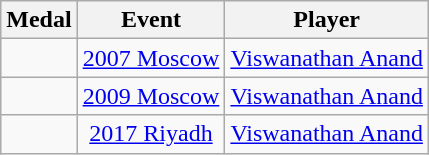<table class="wikitable sortable" style="text-align:center">
<tr>
<th>Medal</th>
<th>Event</th>
<th>Player</th>
</tr>
<tr>
<td></td>
<td><a href='#'>2007 Moscow</a></td>
<td><a href='#'>Viswanathan Anand</a></td>
</tr>
<tr>
<td></td>
<td><a href='#'>2009 Moscow</a></td>
<td><a href='#'>Viswanathan Anand</a></td>
</tr>
<tr>
<td></td>
<td><a href='#'>2017 Riyadh</a></td>
<td><a href='#'>Viswanathan Anand</a></td>
</tr>
</table>
